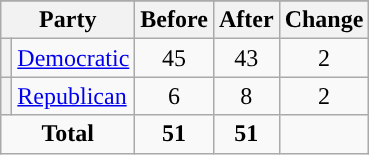<table class="wikitable" style="text-align:center;">
<tr>
</tr>
<tr>
<th colspan=2>Party</th>
<th>Before</th>
<th>After</th>
<th>Change</th>
</tr>
<tr>
<th style="background-color:"></th>
<td style="text-align:left;"><a href='#'>Democratic</a></td>
<td>45</td>
<td>43</td>
<td> 2</td>
</tr>
<tr>
<th style="background-color:"></th>
<td style="text-align:left;"><a href='#'>Republican</a></td>
<td>6</td>
<td>8</td>
<td> 2</td>
</tr>
<tr>
<td colspan=2><strong>Total</strong></td>
<td><strong>51</strong></td>
<td><strong>51</strong></td>
<td></td>
</tr>
</table>
